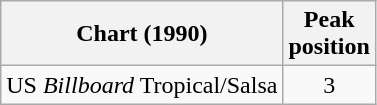<table class="wikitable">
<tr>
<th>Chart (1990)</th>
<th>Peak<br>position</th>
</tr>
<tr>
<td>US <em>Billboard</em> Tropical/Salsa</td>
<td align="center">3</td>
</tr>
</table>
